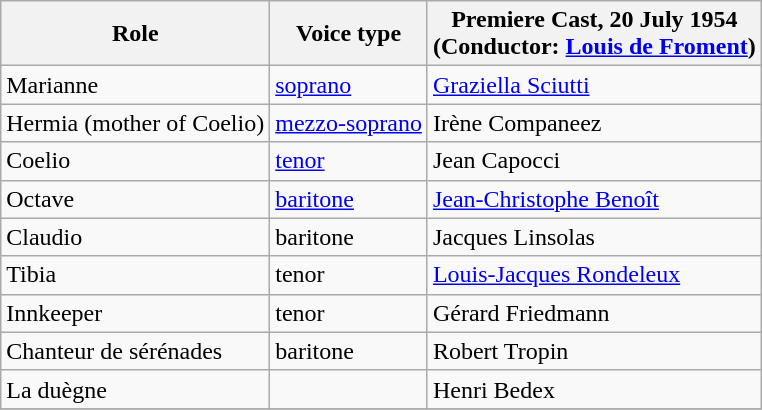<table class="wikitable">
<tr>
<th>Role</th>
<th>Voice type</th>
<th>Premiere Cast, 20 July 1954<br>(Conductor: <a href='#'>Louis de Froment</a>)</th>
</tr>
<tr>
<td>Marianne</td>
<td><a href='#'>soprano</a></td>
<td><a href='#'>Graziella Sciutti</a></td>
</tr>
<tr>
<td>Hermia (mother of Coelio)</td>
<td><a href='#'>mezzo-soprano</a></td>
<td>Irène Companeez</td>
</tr>
<tr>
<td>Coelio</td>
<td><a href='#'>tenor</a></td>
<td>Jean Capocci</td>
</tr>
<tr>
<td>Octave</td>
<td><a href='#'>baritone</a></td>
<td><a href='#'>Jean-Christophe Benoît</a></td>
</tr>
<tr>
<td>Claudio</td>
<td>baritone</td>
<td>Jacques Linsolas</td>
</tr>
<tr>
<td>Tibia</td>
<td>tenor</td>
<td><a href='#'>Louis-Jacques Rondeleux</a></td>
</tr>
<tr>
<td>Innkeeper</td>
<td>tenor</td>
<td>Gérard Friedmann</td>
</tr>
<tr>
<td>Chanteur de sérénades</td>
<td>baritone</td>
<td>Robert Tropin</td>
</tr>
<tr>
<td>La duègne</td>
<td></td>
<td>Henri Bedex</td>
</tr>
<tr>
</tr>
</table>
